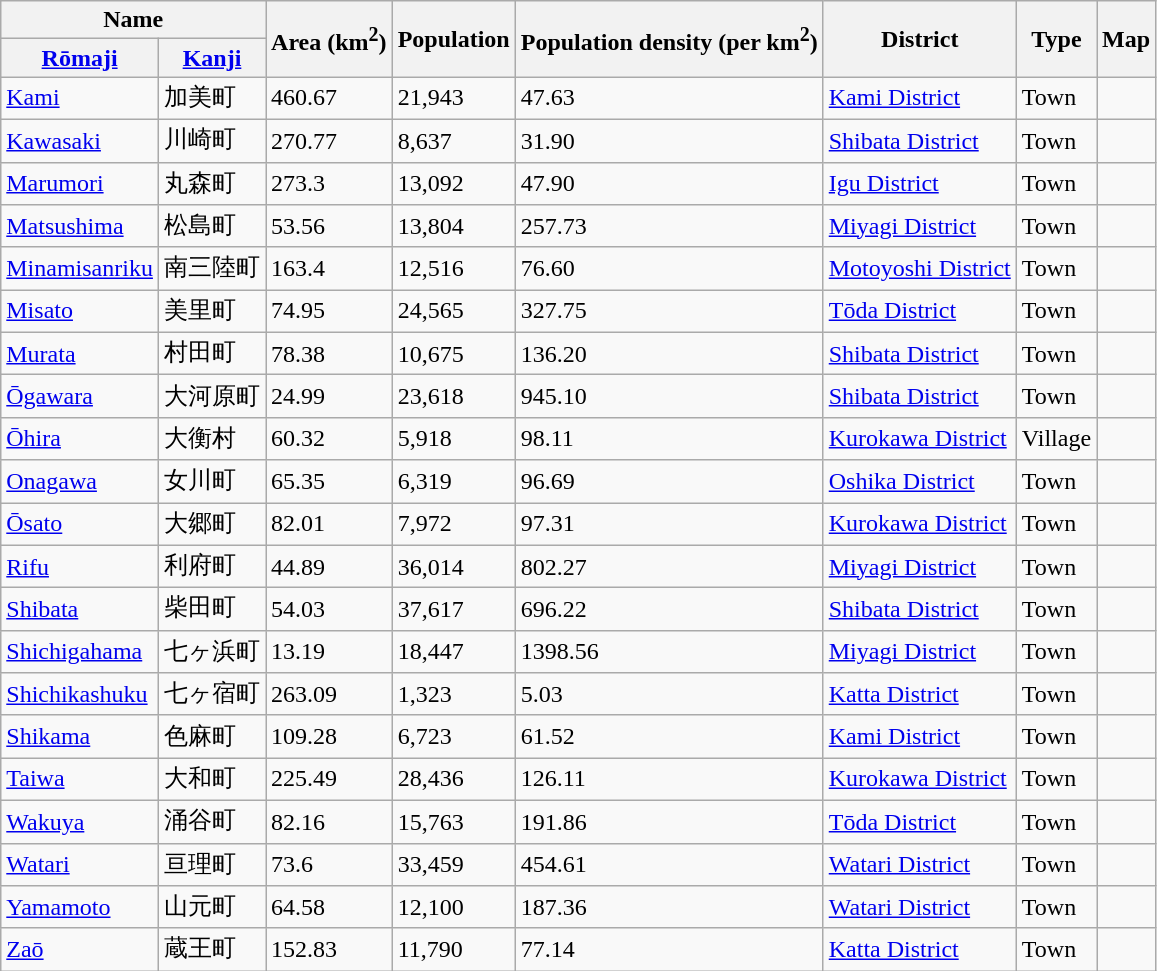<table class="wikitable sortable">
<tr>
<th colspan="2">Name</th>
<th rowspan="2">Area (km<sup>2</sup>)</th>
<th rowspan="2">Population</th>
<th rowspan="2">Population density (per km<sup>2</sup>)</th>
<th rowspan="2">District</th>
<th rowspan="2">Type</th>
<th rowspan="2">Map</th>
</tr>
<tr>
<th><a href='#'>Rōmaji</a></th>
<th><a href='#'>Kanji</a></th>
</tr>
<tr>
<td> <a href='#'>Kami</a></td>
<td>加美町</td>
<td>460.67</td>
<td>21,943</td>
<td>47.63</td>
<td><a href='#'>Kami District</a></td>
<td>Town</td>
<td></td>
</tr>
<tr>
<td> <a href='#'>Kawasaki</a></td>
<td>川崎町</td>
<td>270.77</td>
<td>8,637</td>
<td>31.90</td>
<td><a href='#'>Shibata District</a></td>
<td>Town</td>
<td></td>
</tr>
<tr>
<td> <a href='#'>Marumori</a></td>
<td>丸森町</td>
<td>273.3</td>
<td>13,092</td>
<td>47.90</td>
<td><a href='#'>Igu District</a></td>
<td>Town</td>
<td></td>
</tr>
<tr>
<td> <a href='#'>Matsushima</a></td>
<td>松島町</td>
<td>53.56</td>
<td>13,804</td>
<td>257.73</td>
<td><a href='#'>Miyagi District</a></td>
<td>Town</td>
<td></td>
</tr>
<tr>
<td> <a href='#'>Minamisanriku</a></td>
<td>南三陸町</td>
<td>163.4</td>
<td>12,516</td>
<td>76.60</td>
<td><a href='#'>Motoyoshi District</a></td>
<td>Town</td>
<td></td>
</tr>
<tr>
<td> <a href='#'>Misato</a></td>
<td>美里町</td>
<td>74.95</td>
<td>24,565</td>
<td>327.75</td>
<td><a href='#'>Tōda District</a></td>
<td>Town</td>
<td></td>
</tr>
<tr>
<td> <a href='#'>Murata</a></td>
<td>村田町</td>
<td>78.38</td>
<td>10,675</td>
<td>136.20</td>
<td><a href='#'>Shibata District</a></td>
<td>Town</td>
<td></td>
</tr>
<tr>
<td> <a href='#'>Ōgawara</a></td>
<td>大河原町</td>
<td>24.99</td>
<td>23,618</td>
<td>945.10</td>
<td><a href='#'>Shibata District</a></td>
<td>Town</td>
<td></td>
</tr>
<tr>
<td> <a href='#'>Ōhira</a></td>
<td>大衡村</td>
<td>60.32</td>
<td>5,918</td>
<td>98.11</td>
<td><a href='#'>Kurokawa District</a></td>
<td>Village</td>
<td></td>
</tr>
<tr>
<td> <a href='#'>Onagawa</a></td>
<td>女川町</td>
<td>65.35</td>
<td>6,319</td>
<td>96.69</td>
<td><a href='#'>Oshika District</a></td>
<td>Town</td>
<td></td>
</tr>
<tr>
<td> <a href='#'>Ōsato</a></td>
<td>大郷町</td>
<td>82.01</td>
<td>7,972</td>
<td>97.31</td>
<td><a href='#'>Kurokawa District</a></td>
<td>Town</td>
<td></td>
</tr>
<tr>
<td> <a href='#'>Rifu</a></td>
<td>利府町</td>
<td>44.89</td>
<td>36,014</td>
<td>802.27</td>
<td><a href='#'>Miyagi District</a></td>
<td>Town</td>
<td></td>
</tr>
<tr>
<td> <a href='#'>Shibata</a></td>
<td>柴田町</td>
<td>54.03</td>
<td>37,617</td>
<td>696.22</td>
<td><a href='#'>Shibata District</a></td>
<td>Town</td>
<td></td>
</tr>
<tr>
<td> <a href='#'>Shichigahama</a></td>
<td>七ヶ浜町</td>
<td>13.19</td>
<td>18,447</td>
<td>1398.56</td>
<td><a href='#'>Miyagi District</a></td>
<td>Town</td>
<td></td>
</tr>
<tr>
<td> <a href='#'>Shichikashuku</a></td>
<td>七ヶ宿町</td>
<td>263.09</td>
<td>1,323</td>
<td>5.03</td>
<td><a href='#'>Katta District</a></td>
<td>Town</td>
<td></td>
</tr>
<tr>
<td> <a href='#'>Shikama</a></td>
<td>色麻町</td>
<td>109.28</td>
<td>6,723</td>
<td>61.52</td>
<td><a href='#'>Kami District</a></td>
<td>Town</td>
<td></td>
</tr>
<tr>
<td> <a href='#'>Taiwa</a></td>
<td>大和町</td>
<td>225.49</td>
<td>28,436</td>
<td>126.11</td>
<td><a href='#'>Kurokawa District</a></td>
<td>Town</td>
<td></td>
</tr>
<tr>
<td> <a href='#'>Wakuya</a></td>
<td>涌谷町</td>
<td>82.16</td>
<td>15,763</td>
<td>191.86</td>
<td><a href='#'>Tōda District</a></td>
<td>Town</td>
<td></td>
</tr>
<tr>
<td> <a href='#'>Watari</a></td>
<td>亘理町</td>
<td>73.6</td>
<td>33,459</td>
<td>454.61</td>
<td><a href='#'>Watari District</a></td>
<td>Town</td>
<td></td>
</tr>
<tr>
<td> <a href='#'>Yamamoto</a></td>
<td>山元町</td>
<td>64.58</td>
<td>12,100</td>
<td>187.36</td>
<td><a href='#'>Watari District</a></td>
<td>Town</td>
<td></td>
</tr>
<tr>
<td> <a href='#'>Zaō</a></td>
<td>蔵王町</td>
<td>152.83</td>
<td>11,790</td>
<td>77.14</td>
<td><a href='#'>Katta District</a></td>
<td>Town</td>
<td></td>
</tr>
</table>
